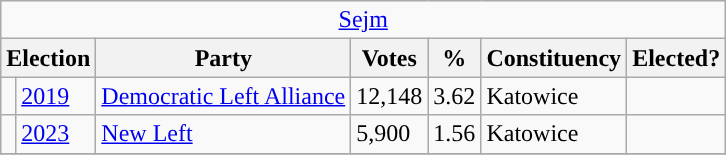<table class = 'wikitable'>
<tr>
<td colspan="7" style="text-align:center;"><a href='#'>Sejm</a></td>
</tr>
<tr>
<th colspan="2">Election</th>
<th>Party</th>
<th>Votes</th>
<th>%</th>
<th>Constituency</th>
<th>Elected?</th>
</tr>
<tr>
<td style="background-color: "></td>
<td><a href='#'>2019</a></td>
<td><a href='#'>Democratic Left Alliance</a></td>
<td>12,148</td>
<td>3.62</td>
<td>Katowice</td>
<td></td>
</tr>
<tr>
<td style="background-color: "></td>
<td><a href='#'>2023</a></td>
<td><a href='#'>New Left</a></td>
<td>5,900</td>
<td>1.56</td>
<td>Katowice</td>
<td></td>
</tr>
<tr>
</tr>
</table>
